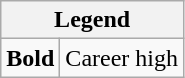<table class="wikitable mw-collapsible">
<tr>
<th colspan="2">Legend</th>
</tr>
<tr>
<td><strong>Bold</strong></td>
<td>Career high</td>
</tr>
</table>
